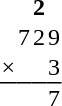<table style="border-collapse: collapse; border-spacing: 2px; text-align:center">
<tr>
<td></td>
<td></td>
<td></td>
<td></td>
</tr>
<tr>
<td></td>
<td></td>
<td><strong>2</strong></td>
<td></td>
</tr>
<tr>
<td></td>
<td>7</td>
<td>2</td>
<td>9</td>
</tr>
<tr>
<td style="border-bottom: 1px solid black;">×</td>
<td style="border-bottom: 1px solid black;"></td>
<td style="border-bottom: 1px solid black;"></td>
<td style="border-bottom: 1px solid black;">3</td>
</tr>
<tr>
<td></td>
<td></td>
<td></td>
<td>7</td>
</tr>
</table>
